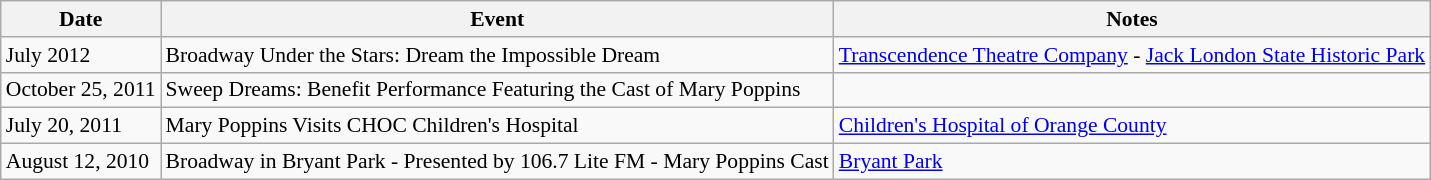<table class="wikitable" style="font-size: 90%;">
<tr>
<th>Date</th>
<th>Event</th>
<th>Notes</th>
</tr>
<tr>
<td>July 2012</td>
<td>Broadway Under the Stars: Dream the Impossible Dream</td>
<td><a href='#'>Transcendence Theatre Company</a> - <a href='#'>Jack London State Historic Park</a></td>
</tr>
<tr>
<td>October 25, 2011</td>
<td>Sweep Dreams: Benefit Performance Featuring the Cast of Mary Poppins</td>
<td></td>
</tr>
<tr>
<td>July 20, 2011</td>
<td>Mary Poppins Visits CHOC Children's Hospital</td>
<td><a href='#'>Children's Hospital of Orange County</a></td>
</tr>
<tr>
<td>August 12, 2010</td>
<td>Broadway in Bryant Park - Presented by 106.7 Lite FM - Mary Poppins Cast</td>
<td><a href='#'>Bryant Park</a></td>
</tr>
</table>
